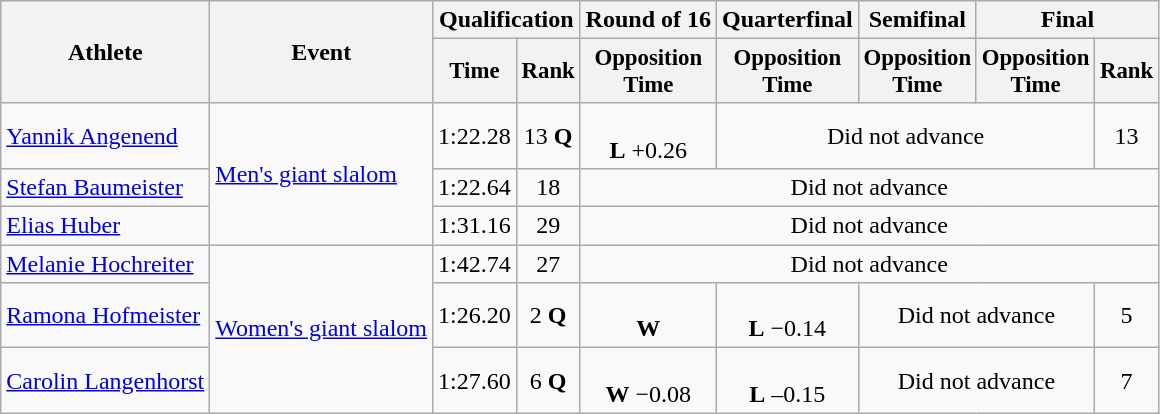<table class=wikitable style="font-size:90% align=center">
<tr>
<th rowspan=2>Athlete</th>
<th rowspan=2>Event</th>
<th colspan=2>Qualification</th>
<th>Round of 16</th>
<th>Quarterfinal</th>
<th>Semifinal</th>
<th colspan=2>Final</th>
</tr>
<tr style=font-size:95%>
<th>Time</th>
<th>Rank</th>
<th>Opposition<br>Time</th>
<th>Opposition<br>Time</th>
<th>Opposition<br>Time</th>
<th>Opposition<br>Time</th>
<th>Rank</th>
</tr>
<tr align=center>
<td align=left><a href='#'>Yannik Angenend</a></td>
<td align=left rowspan=3><a href='#'>Men's giant slalom</a></td>
<td>1:22.28</td>
<td>13 <strong>Q</strong></td>
<td><br><strong>L</strong> +0.26</td>
<td colspan=3>Did not advance</td>
<td>13</td>
</tr>
<tr align=center>
<td align=left><a href='#'>Stefan Baumeister</a></td>
<td>1:22.64</td>
<td>18</td>
<td colspan=5>Did not advance</td>
</tr>
<tr align=center>
<td align=left><a href='#'>Elias Huber</a></td>
<td>1:31.16</td>
<td>29</td>
<td colspan=5>Did not advance</td>
</tr>
<tr align=center>
<td align=left><a href='#'>Melanie Hochreiter</a></td>
<td align=left rowspan=3><a href='#'>Women's giant slalom</a></td>
<td>1:42.74</td>
<td>27</td>
<td colspan=5>Did not advance</td>
</tr>
<tr align=center>
<td align=left><a href='#'>Ramona Hofmeister</a></td>
<td>1:26.20</td>
<td>2 <strong>Q</strong></td>
<td><br><strong>W</strong> </td>
<td><br><strong>L</strong> −0.14</td>
<td colspan=2>Did not advance</td>
<td>5</td>
</tr>
<tr align=center>
<td align=left><a href='#'>Carolin Langenhorst</a></td>
<td>1:27.60</td>
<td>6 <strong>Q</strong></td>
<td><br><strong>W</strong> −0.08</td>
<td><br><strong>L</strong> –0.15</td>
<td colspan=2>Did not advance</td>
<td>7</td>
</tr>
</table>
